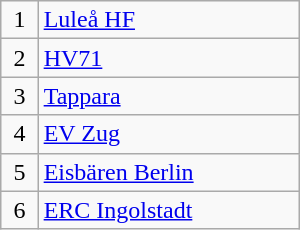<table class="wikitable" style="width:200px;">
<tr>
<td align=center>1</td>
<td> <a href='#'>Luleå HF</a></td>
</tr>
<tr>
<td align=center>2</td>
<td> <a href='#'>HV71</a></td>
</tr>
<tr>
<td align=center>3</td>
<td> <a href='#'>Tappara</a></td>
</tr>
<tr>
<td align=center>4</td>
<td> <a href='#'>EV Zug</a></td>
</tr>
<tr>
<td align=center>5</td>
<td> <a href='#'>Eisbären Berlin</a></td>
</tr>
<tr>
<td align=center>6</td>
<td> <a href='#'>ERC Ingolstadt</a></td>
</tr>
</table>
